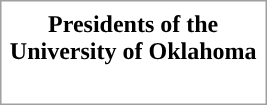<table role="presentation" style="float:right; margin:0.5em 0 0.5em 0.5em; border:1px solid #a0a0a0; padding:3px">
<tr>
<th>Presidents of the<br>University of Oklahoma</th>
</tr>
<tr>
<td style="font-size:small;"><br></td>
</tr>
</table>
